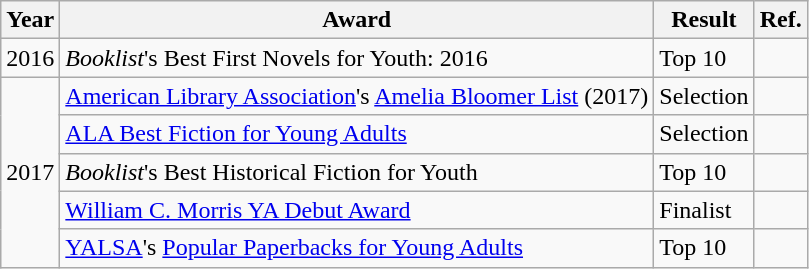<table class="wikitable">
<tr>
<th>Year</th>
<th>Award</th>
<th>Result</th>
<th>Ref.</th>
</tr>
<tr>
<td>2016</td>
<td><em>Booklist</em>'s Best First Novels for Youth: 2016</td>
<td>Top 10</td>
<td></td>
</tr>
<tr>
<td rowspan="5">2017</td>
<td><a href='#'>American Library Association</a>'s <a href='#'>Amelia Bloomer List</a> (2017)</td>
<td>Selection</td>
<td></td>
</tr>
<tr>
<td><a href='#'>ALA Best Fiction for Young Adults</a></td>
<td>Selection</td>
<td></td>
</tr>
<tr>
<td><em>Booklist</em>'s Best Historical Fiction for Youth</td>
<td>Top 10</td>
<td></td>
</tr>
<tr>
<td><a href='#'>William C. Morris YA Debut Award</a></td>
<td>Finalist</td>
<td></td>
</tr>
<tr>
<td><a href='#'>YALSA</a>'s <a href='#'>Popular Paperbacks for Young Adults</a></td>
<td>Top 10</td>
<td></td>
</tr>
</table>
